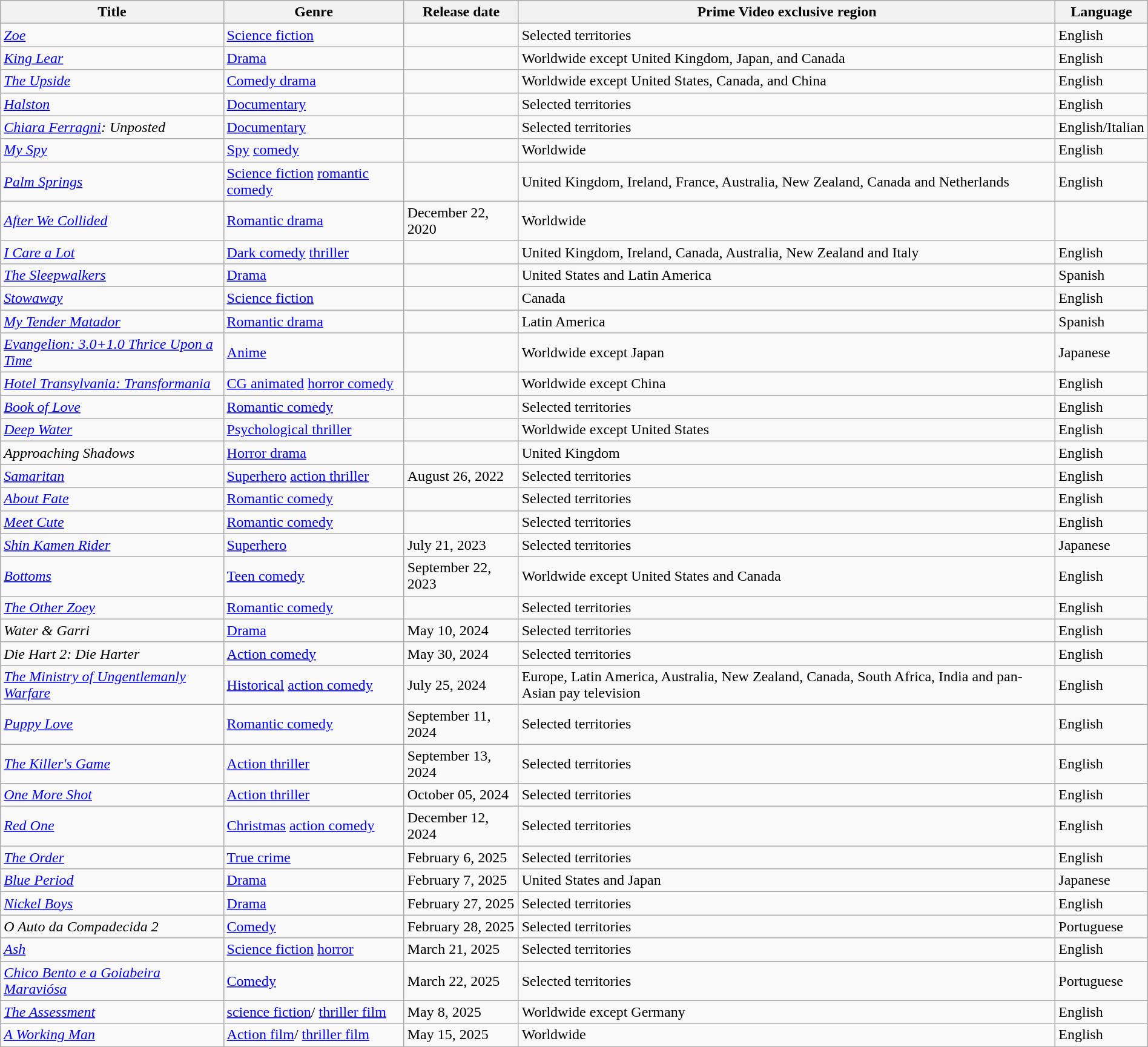<table class="wikitable sortable" style="width:100%;">
<tr>
<th>Title</th>
<th>Genre</th>
<th>Release date</th>
<th>Prime Video exclusive region</th>
<th>Language</th>
</tr>
<tr>
<td><em><a href='#'>Zoe</a></em></td>
<td><a href='#'>Science fiction</a></td>
<td></td>
<td>Selected territories</td>
<td>English</td>
</tr>
<tr>
<td><em><a href='#'>King Lear</a></em></td>
<td><a href='#'>Drama</a></td>
<td></td>
<td>Worldwide except United Kingdom, Japan, and Canada</td>
<td>English</td>
</tr>
<tr>
<td><em><a href='#'>The Upside</a></em></td>
<td><a href='#'>Comedy drama</a></td>
<td></td>
<td>Worldwide except United States, Canada, and China</td>
<td>English</td>
</tr>
<tr>
<td><em><a href='#'>Halston</a></em></td>
<td><a href='#'>Documentary</a></td>
<td></td>
<td>Selected territories</td>
<td>English</td>
</tr>
<tr>
<td><em><a href='#'>Chiara Ferragni</a>: Unposted</em></td>
<td><a href='#'>Documentary</a></td>
<td></td>
<td>Selected territories</td>
<td>English/Italian</td>
</tr>
<tr>
<td><em><a href='#'>My Spy</a></em></td>
<td><a href='#'>Spy</a> <a href='#'>comedy</a></td>
<td></td>
<td>Worldwide</td>
<td>English</td>
</tr>
<tr>
<td><em><a href='#'>Palm Springs</a></em></td>
<td><a href='#'>Science fiction</a> <a href='#'>romantic comedy</a></td>
<td></td>
<td>United Kingdom, Ireland, France, Australia, New Zealand, Canada and Netherlands</td>
<td>English</td>
</tr>
<tr>
<td><em><a href='#'>After We Collided</a></em></td>
<td><a href='#'>Romantic drama</a></td>
<td>December 22, 2020</td>
<td>Worldwide</td>
</tr>
<tr>
<td><em><a href='#'>I Care a Lot</a></em></td>
<td><a href='#'>Dark comedy</a> <a href='#'>thriller</a></td>
<td></td>
<td>United Kingdom, Ireland, Canada, Australia, New Zealand and Italy</td>
<td>English</td>
</tr>
<tr>
<td><em><a href='#'>The Sleepwalkers</a></em></td>
<td><a href='#'>Drama</a></td>
<td></td>
<td>United States and Latin America</td>
<td>Spanish</td>
</tr>
<tr>
<td><em><a href='#'>Stowaway</a></em></td>
<td><a href='#'>Science fiction</a></td>
<td></td>
<td>Canada</td>
<td>English</td>
</tr>
<tr>
<td><em><a href='#'>My Tender Matador</a></em></td>
<td><a href='#'>Romantic drama</a></td>
<td></td>
<td>Latin America</td>
<td>Spanish</td>
</tr>
<tr>
<td><em><a href='#'>Evangelion: 3.0+1.0 Thrice Upon a Time</a></em></td>
<td><a href='#'>Anime</a></td>
<td></td>
<td>Worldwide except Japan</td>
<td>Japanese</td>
</tr>
<tr>
<td><em><a href='#'>Hotel Transylvania: Transformania</a></em></td>
<td><a href='#'>CG animated</a> <a href='#'>horror comedy</a></td>
<td></td>
<td>Worldwide except China</td>
<td>English</td>
</tr>
<tr>
<td><em><a href='#'>Book of Love</a></em></td>
<td><a href='#'>Romantic comedy</a></td>
<td></td>
<td>Selected territories</td>
<td>English</td>
</tr>
<tr>
<td><em><a href='#'>Deep Water</a></em></td>
<td><a href='#'>Psychological thriller</a></td>
<td></td>
<td>Worldwide except United States</td>
<td>English</td>
</tr>
<tr>
<td><em>Approaching Shadows</em></td>
<td><a href='#'>Horror drama</a></td>
<td></td>
<td>United Kingdom</td>
<td>English</td>
</tr>
<tr>
<td><em><a href='#'>Samaritan</a></em></td>
<td><a href='#'>Superhero</a> <a href='#'>action thriller</a></td>
<td>August 26, 2022</td>
<td>Selected territories</td>
<td>English</td>
</tr>
<tr>
<td><em><a href='#'>About Fate</a></em></td>
<td><a href='#'>Romantic comedy</a></td>
<td></td>
<td>Selected territories</td>
<td>English</td>
</tr>
<tr>
<td><em><a href='#'>Meet Cute</a></em></td>
<td><a href='#'>Romantic comedy</a></td>
<td></td>
<td>Selected territories</td>
<td>English</td>
</tr>
<tr>
<td><em><a href='#'>Shin Kamen Rider</a></em></td>
<td><a href='#'>Superhero</a></td>
<td>July 21, 2023</td>
<td>Selected territories</td>
<td>Japanese</td>
</tr>
<tr>
<td><em><a href='#'>Bottoms</a></em></td>
<td><a href='#'>Teen comedy</a></td>
<td>September 22, 2023</td>
<td>Worldwide except United States and Canada</td>
<td>English</td>
</tr>
<tr>
<td><em><a href='#'>The Other Zoey</a></em></td>
<td><a href='#'>Romantic comedy</a></td>
<td></td>
<td>Selected territories</td>
<td>English</td>
</tr>
<tr>
<td><em>Water & Garri</em></td>
<td><a href='#'>Drama</a></td>
<td>May 10, 2024</td>
<td>Selected territories</td>
<td>English</td>
</tr>
<tr>
<td><em>Die Hart 2: Die Harter</em></td>
<td><a href='#'>Action comedy</a></td>
<td>May 30, 2024</td>
<td>Selected territories</td>
<td>English</td>
</tr>
<tr>
<td><em><a href='#'>The Ministry of Ungentlemanly Warfare</a></em></td>
<td><a href='#'>Historical</a> <a href='#'>action comedy</a></td>
<td>July 25, 2024</td>
<td>Europe, Latin America, Australia, New Zealand, Canada, South Africa, India and pan-Asian pay television</td>
<td>English</td>
</tr>
<tr>
<td><em><a href='#'>Puppy Love</a></em></td>
<td><a href='#'>Romantic comedy</a></td>
<td>September 11, 2024</td>
<td>Selected territories</td>
<td>English</td>
</tr>
<tr>
<td><em><a href='#'>The Killer's Game</a></em></td>
<td><a href='#'>Action thriller</a></td>
<td>September 13, 2024</td>
<td>Selected territories</td>
<td>English</td>
</tr>
<tr>
<td><em><a href='#'>One More Shot</a></em></td>
<td><a href='#'>Action thriller</a></td>
<td>October 05, 2024</td>
<td>Selected territories</td>
<td>English</td>
</tr>
<tr>
<td><em><a href='#'>Red One</a></em></td>
<td><a href='#'>Christmas</a> <a href='#'>action comedy</a></td>
<td>December 12, 2024</td>
<td>Selected territories</td>
<td>English</td>
</tr>
<tr>
<td><em><a href='#'>The Order</a></em></td>
<td><a href='#'>True crime</a></td>
<td>February 6, 2025</td>
<td>Selected territories</td>
<td>English</td>
</tr>
<tr>
<td><em><a href='#'>Blue Period</a></em></td>
<td><a href='#'>Drama</a></td>
<td>February 7, 2025</td>
<td>United States and Japan</td>
<td>Japanese</td>
</tr>
<tr>
<td><em><a href='#'>Nickel Boys</a></em></td>
<td><a href='#'>Drama</a></td>
<td>February 27, 2025</td>
<td>Selected territories</td>
<td>English</td>
</tr>
<tr>
<td><em>O Auto da Compadecida 2</em></td>
<td><a href='#'>Comedy</a></td>
<td>February 28, 2025</td>
<td>Selected territories</td>
<td>Portuguese</td>
</tr>
<tr>
<td><em><a href='#'>Ash</a></em></td>
<td><a href='#'>Science fiction</a> <a href='#'>horror</a></td>
<td>March 21, 2025</td>
<td>Selected territories</td>
<td>English</td>
</tr>
<tr>
<td><em><a href='#'>Chico Bento e a Goiabeira Maraviósa</a></em></td>
<td><a href='#'>Comedy</a></td>
<td>March 22, 2025</td>
<td>Selected territories</td>
<td>Portuguese</td>
</tr>
<tr>
<td><em><a href='#'>The Assessment</a></em></td>
<td><a href='#'>science fiction</a>/ <a href='#'>thriller film</a></td>
<td>May 8, 2025</td>
<td>Worldwide except Germany</td>
<td>English</td>
</tr>
<tr>
<td><em><a href='#'>A Working Man</a></em></td>
<td><a href='#'>Action film</a>/ <a href='#'>thriller film</a></td>
<td>May 15, 2025</td>
<td>Worldwide</td>
<td>English</td>
</tr>
<tr>
</tr>
</table>
